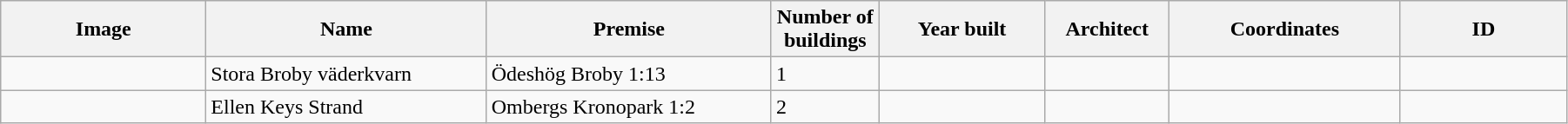<table class="wikitable" width="95%">
<tr>
<th width="150">Image</th>
<th>Name</th>
<th>Premise</th>
<th width="75">Number of<br>buildings</th>
<th width="120">Year built</th>
<th>Architect</th>
<th width="170">Coordinates</th>
<th width="120">ID</th>
</tr>
<tr>
<td></td>
<td>Stora Broby väderkvarn</td>
<td>Ödeshög Broby 1:13</td>
<td>1</td>
<td></td>
<td></td>
<td></td>
<td></td>
</tr>
<tr>
<td></td>
<td>Ellen Keys Strand</td>
<td>Ombergs Kronopark 1:2</td>
<td>2</td>
<td></td>
<td></td>
<td></td>
<td></td>
</tr>
</table>
